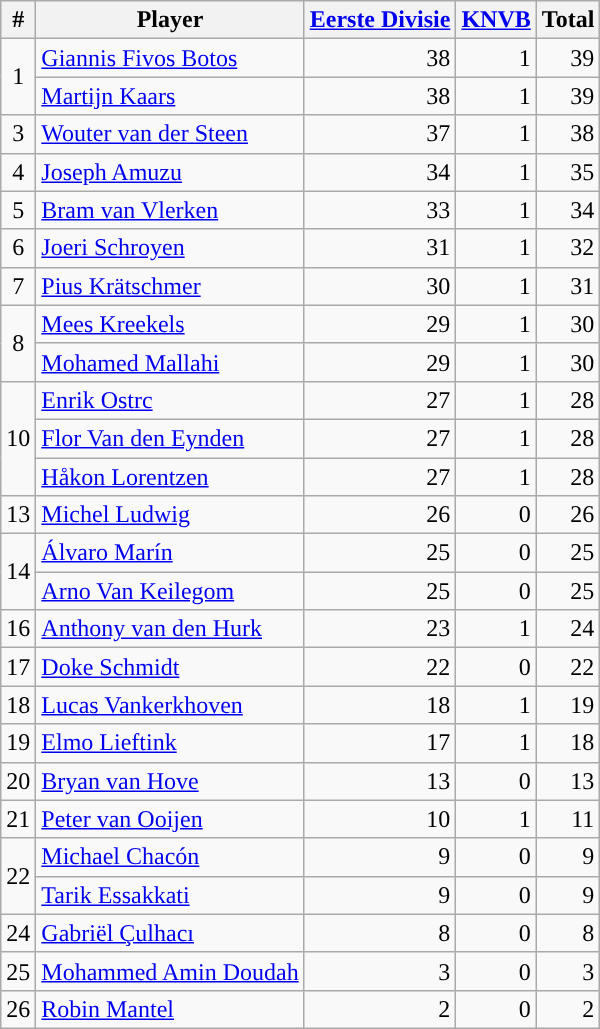<table class="wikitable" style="text-align:right;">
<tr>
<th>#</th>
<th>Player</th>
<th><a href='#'>Eerste Divisie</a></th>
<th><a href='#'>KNVB</a></th>
<th>Total</th>
</tr>
<tr>
<td rowspan=2 align=center>1</td>
<td align=left> <a href='#'>Giannis Fivos Botos</a></td>
<td>38</td>
<td>1</td>
<td>39</td>
</tr>
<tr>
<td align=left> <a href='#'>Martijn Kaars</a></td>
<td>38</td>
<td>1</td>
<td>39</td>
</tr>
<tr>
<td align=center>3</td>
<td align=left> <a href='#'>Wouter van der Steen</a></td>
<td>37</td>
<td>1</td>
<td>38</td>
</tr>
<tr>
<td align=center>4</td>
<td align=left> <a href='#'>Joseph Amuzu</a></td>
<td>34</td>
<td>1</td>
<td>35</td>
</tr>
<tr>
<td align=center>5</td>
<td align=left> <a href='#'>Bram van Vlerken</a></td>
<td>33</td>
<td>1</td>
<td>34</td>
</tr>
<tr>
<td align=center>6</td>
<td align=left> <a href='#'>Joeri Schroyen</a></td>
<td>31</td>
<td>1</td>
<td>32</td>
</tr>
<tr>
<td align=center>7</td>
<td align=left> <a href='#'>Pius Krätschmer</a></td>
<td>30</td>
<td>1</td>
<td>31</td>
</tr>
<tr>
<td rowspan=2 align=center>8</td>
<td align=left> <a href='#'>Mees Kreekels</a></td>
<td>29</td>
<td>1</td>
<td>30</td>
</tr>
<tr>
<td align=left> <a href='#'>Mohamed Mallahi</a></td>
<td>29</td>
<td>1</td>
<td>30</td>
</tr>
<tr>
<td rowspan=3 align=center>10</td>
<td align=left> <a href='#'>Enrik Ostrc</a></td>
<td>27</td>
<td>1</td>
<td>28</td>
</tr>
<tr>
<td align=left> <a href='#'>Flor Van den Eynden</a></td>
<td>27</td>
<td>1</td>
<td>28</td>
</tr>
<tr>
<td align=left> <a href='#'>Håkon Lorentzen</a></td>
<td>27</td>
<td>1</td>
<td>28</td>
</tr>
<tr>
<td align=center>13</td>
<td align=left> <a href='#'>Michel Ludwig</a></td>
<td>26</td>
<td>0</td>
<td>26</td>
</tr>
<tr>
<td rowspan=2 align=center>14</td>
<td align=left> <a href='#'>Álvaro Marín</a></td>
<td>25</td>
<td>0</td>
<td>25</td>
</tr>
<tr>
<td align=left> <a href='#'>Arno Van Keilegom</a></td>
<td>25</td>
<td>0</td>
<td>25</td>
</tr>
<tr>
<td align=center>16</td>
<td align=left> <a href='#'>Anthony van den Hurk</a></td>
<td>23</td>
<td>1</td>
<td>24</td>
</tr>
<tr>
<td align=center>17</td>
<td align=left> <a href='#'>Doke Schmidt</a></td>
<td>22</td>
<td>0</td>
<td>22</td>
</tr>
<tr>
<td align=center>18</td>
<td align=left> <a href='#'>Lucas Vankerkhoven</a></td>
<td>18</td>
<td>1</td>
<td>19</td>
</tr>
<tr>
<td align=center>19</td>
<td align=left> <a href='#'>Elmo Lieftink</a></td>
<td>17</td>
<td>1</td>
<td>18</td>
</tr>
<tr>
<td align=center>20</td>
<td align=left> <a href='#'>Bryan van Hove</a></td>
<td>13</td>
<td>0</td>
<td>13</td>
</tr>
<tr>
<td align=center>21</td>
<td align=left> <a href='#'>Peter van Ooijen</a></td>
<td>10</td>
<td>1</td>
<td>11</td>
</tr>
<tr>
<td rowspan=2 align=center>22</td>
<td align=left> <a href='#'>Michael Chacón</a></td>
<td>9</td>
<td>0</td>
<td>9</td>
</tr>
<tr>
<td align=left> <a href='#'>Tarik Essakkati</a></td>
<td>9</td>
<td>0</td>
<td>9</td>
</tr>
<tr>
<td align=center>24</td>
<td align=left> <a href='#'>Gabriël Çulhacı</a></td>
<td>8</td>
<td>0</td>
<td>8</td>
</tr>
<tr>
<td align=center>25</td>
<td align=left> <a href='#'>Mohammed Amin Doudah</a></td>
<td>3</td>
<td>0</td>
<td>3</td>
</tr>
<tr>
<td align=center>26</td>
<td align=left> <a href='#'>Robin Mantel</a></td>
<td>2</td>
<td>0</td>
<td>2</td>
</tr>
</table>
